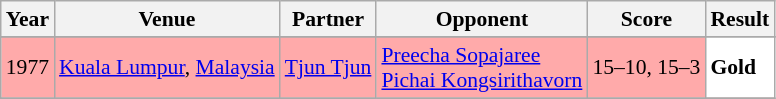<table class="sortable wikitable" style="font-size: 90%;">
<tr>
<th>Year</th>
<th>Venue</th>
<th>Partner</th>
<th>Opponent</th>
<th>Score</th>
<th>Result</th>
</tr>
<tr>
</tr>
<tr>
</tr>
<tr style="background:#FFAAAA">
<td align="center">1977</td>
<td><a href='#'>Kuala Lumpur</a>, <a href='#'>Malaysia</a></td>
<td> <a href='#'>Tjun Tjun</a></td>
<td> <a href='#'>Preecha Sopajaree</a><br> <a href='#'>Pichai Kongsirithavorn</a></td>
<td>15–10, 15–3</td>
<td style="text-align:left; background:white"> <strong>Gold</strong></td>
</tr>
<tr>
</tr>
</table>
